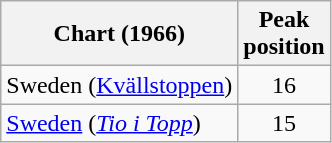<table class="wikitable sortable">
<tr>
<th>Chart (1966)</th>
<th>Peak<br>position</th>
</tr>
<tr>
<td>Sweden (<a href='#'>Kvällstoppen</a>)</td>
<td align="center">16</td>
</tr>
<tr>
<td><a href='#'>Sweden</a> (<em><a href='#'>Tio i Topp</a></em>)</td>
<td style="text-align:center;">15</td>
</tr>
</table>
